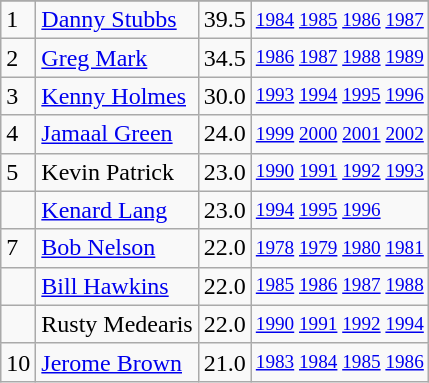<table class="wikitable">
<tr>
</tr>
<tr>
<td>1</td>
<td><a href='#'>Danny Stubbs</a></td>
<td>39.5</td>
<td style="font-size:80%;"><a href='#'>1984</a> <a href='#'>1985</a> <a href='#'>1986</a> <a href='#'>1987</a></td>
</tr>
<tr>
<td>2</td>
<td><a href='#'>Greg Mark</a></td>
<td>34.5</td>
<td style="font-size:80%;"><a href='#'>1986</a> <a href='#'>1987</a> <a href='#'>1988</a> <a href='#'>1989</a></td>
</tr>
<tr>
<td>3</td>
<td><a href='#'>Kenny Holmes</a></td>
<td>30.0</td>
<td style="font-size:80%;"><a href='#'>1993</a> <a href='#'>1994</a> <a href='#'>1995</a> <a href='#'>1996</a></td>
</tr>
<tr>
<td>4</td>
<td><a href='#'>Jamaal Green</a></td>
<td>24.0</td>
<td style="font-size:80%;"><a href='#'>1999</a> <a href='#'>2000</a> <a href='#'>2001</a> <a href='#'>2002</a></td>
</tr>
<tr>
<td>5</td>
<td>Kevin Patrick</td>
<td>23.0</td>
<td style="font-size:80%;"><a href='#'>1990</a> <a href='#'>1991</a> <a href='#'>1992</a> <a href='#'>1993</a></td>
</tr>
<tr>
<td></td>
<td><a href='#'>Kenard Lang</a></td>
<td>23.0</td>
<td style="font-size:80%;"><a href='#'>1994</a> <a href='#'>1995</a> <a href='#'>1996</a></td>
</tr>
<tr>
<td>7</td>
<td><a href='#'>Bob Nelson</a></td>
<td>22.0</td>
<td style="font-size:80%;"><a href='#'>1978</a> <a href='#'>1979</a> <a href='#'>1980</a> <a href='#'>1981</a></td>
</tr>
<tr>
<td></td>
<td><a href='#'>Bill Hawkins</a></td>
<td>22.0</td>
<td style="font-size:80%;"><a href='#'>1985</a> <a href='#'>1986</a> <a href='#'>1987</a> <a href='#'>1988</a></td>
</tr>
<tr>
<td></td>
<td>Rusty Medearis</td>
<td>22.0</td>
<td style="font-size:80%;"><a href='#'>1990</a> <a href='#'>1991</a> <a href='#'>1992</a> <a href='#'>1994</a></td>
</tr>
<tr>
<td>10</td>
<td><a href='#'>Jerome Brown</a></td>
<td>21.0</td>
<td style="font-size:80%;"><a href='#'>1983</a> <a href='#'>1984</a> <a href='#'>1985</a> <a href='#'>1986</a></td>
</tr>
</table>
